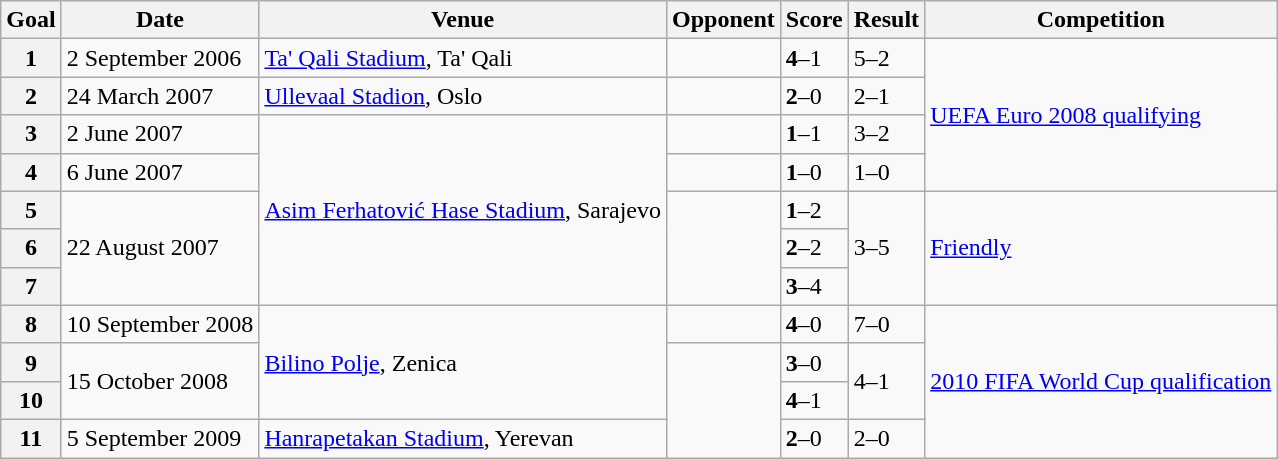<table class="wikitable plainrowheaders sortable">
<tr>
<th scope="col">Goal</th>
<th scope="col">Date</th>
<th scope="col">Venue</th>
<th scope="col">Opponent</th>
<th scope="col">Score</th>
<th scope="col">Result</th>
<th scope="col">Competition</th>
</tr>
<tr>
<th scope="row">1</th>
<td>2 September 2006</td>
<td><a href='#'>Ta' Qali Stadium</a>, Ta' Qali</td>
<td></td>
<td><strong>4</strong>–1</td>
<td>5–2</td>
<td rowspan="4"><a href='#'>UEFA Euro 2008 qualifying</a></td>
</tr>
<tr>
<th scope="row">2</th>
<td>24 March 2007</td>
<td><a href='#'>Ullevaal Stadion</a>, Oslo</td>
<td></td>
<td><strong>2</strong>–0</td>
<td>2–1</td>
</tr>
<tr>
<th scope="row">3</th>
<td>2 June 2007</td>
<td rowspan="5"><a href='#'>Asim Ferhatović Hase Stadium</a>, Sarajevo</td>
<td></td>
<td><strong>1</strong>–1</td>
<td>3–2</td>
</tr>
<tr>
<th scope="row">4</th>
<td>6 June 2007</td>
<td></td>
<td><strong>1</strong>–0</td>
<td>1–0</td>
</tr>
<tr>
<th scope="row">5</th>
<td rowspan="3">22 August 2007</td>
<td rowspan="3"></td>
<td><strong>1</strong>–2</td>
<td rowspan="3">3–5</td>
<td rowspan="3"><a href='#'>Friendly</a></td>
</tr>
<tr>
<th scope="row">6</th>
<td><strong>2</strong>–2</td>
</tr>
<tr>
<th scope="row">7</th>
<td><strong>3</strong>–4</td>
</tr>
<tr>
<th scope="row">8</th>
<td>10 September 2008</td>
<td rowspan="3"><a href='#'>Bilino Polje</a>, Zenica</td>
<td></td>
<td><strong>4</strong>–0</td>
<td>7–0</td>
<td rowspan="4"><a href='#'>2010 FIFA World Cup qualification</a></td>
</tr>
<tr>
<th scope="row">9</th>
<td rowspan="2">15 October 2008</td>
<td rowspan="3"></td>
<td><strong>3</strong>–0</td>
<td rowspan="2">4–1</td>
</tr>
<tr>
<th scope="row">10</th>
<td><strong>4</strong>–1</td>
</tr>
<tr>
<th scope="row">11</th>
<td>5 September 2009</td>
<td><a href='#'>Hanrapetakan Stadium</a>, Yerevan</td>
<td><strong>2</strong>–0</td>
<td>2–0</td>
</tr>
</table>
